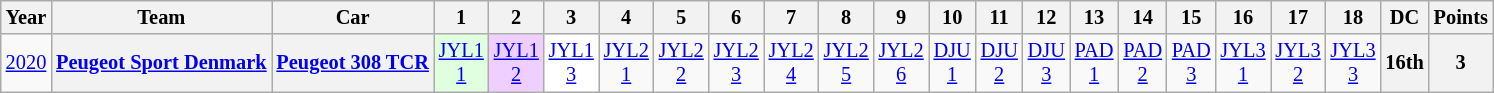<table class="wikitable" style="text-align:center; font-size:85%">
<tr>
<th>Year</th>
<th>Team</th>
<th>Car</th>
<th>1</th>
<th>2</th>
<th>3</th>
<th>4</th>
<th>5</th>
<th>6</th>
<th>7</th>
<th>8</th>
<th>9</th>
<th>10</th>
<th>11</th>
<th>12</th>
<th>13</th>
<th>14</th>
<th>15</th>
<th>16</th>
<th>17</th>
<th>18</th>
<th>DC</th>
<th>Points</th>
</tr>
<tr>
<td><a href='#'>2020</a></td>
<th><a href='#'>Peugeot Sport Denmark</a></th>
<th><a href='#'>Peugeot 308 TCR</a></th>
<td style="background:#DFFFDF;"><a href='#'>JYL1<br>1</a><br></td>
<td style="background:#EFCFFF;"><a href='#'>JYL1<br>2</a><br></td>
<td style="background:#FFFFFF;"><a href='#'>JYL1<br>3</a><br></td>
<td><a href='#'>JYL2<br>1</a></td>
<td><a href='#'>JYL2<br>2</a></td>
<td><a href='#'>JYL2<br>3</a></td>
<td><a href='#'>JYL2<br>4</a></td>
<td><a href='#'>JYL2<br>5</a></td>
<td><a href='#'>JYL2<br>6</a></td>
<td><a href='#'>DJU<br>1</a></td>
<td><a href='#'>DJU<br>2</a></td>
<td><a href='#'>DJU<br>3</a></td>
<td><a href='#'>PAD<br>1</a></td>
<td><a href='#'>PAD<br>2</a></td>
<td><a href='#'>PAD<br>3</a></td>
<td><a href='#'>JYL3<br>1</a></td>
<td><a href='#'>JYL3<br>2</a></td>
<td><a href='#'>JYL3<br>3</a></td>
<th>16th</th>
<th>3</th>
</tr>
</table>
